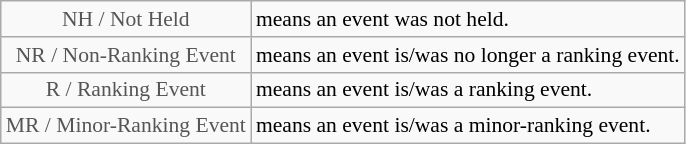<table class="wikitable" style="font-size:90%">
<tr>
<td style="text-align:center; color:#555555;" colspan="4">NH / Not Held</td>
<td>means an event was not held.</td>
</tr>
<tr>
<td style="text-align:center; color:#555555;" colspan="4">NR / Non-Ranking Event</td>
<td>means an event is/was no longer a ranking event.</td>
</tr>
<tr>
<td style="text-align:center; color:#555555;" colspan="4">R / Ranking Event</td>
<td>means an event is/was a ranking event.</td>
</tr>
<tr>
<td style="text-align:center; color:#555555;" colspan="4">MR / Minor-Ranking Event</td>
<td>means an event is/was a minor-ranking event.</td>
</tr>
</table>
